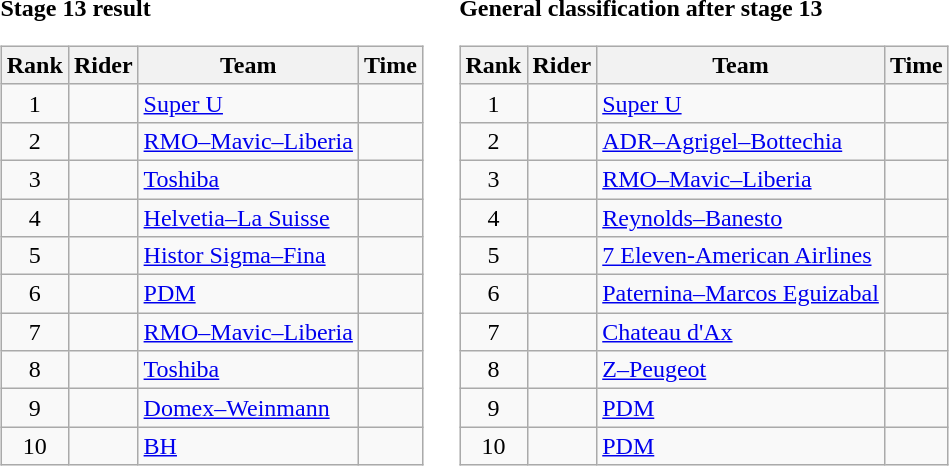<table>
<tr>
<td><strong>Stage 13 result</strong><br><table class="wikitable">
<tr>
<th scope="col">Rank</th>
<th scope="col">Rider</th>
<th scope="col">Team</th>
<th scope="col">Time</th>
</tr>
<tr>
<td style="text-align:center;">1</td>
<td></td>
<td><a href='#'>Super U</a></td>
<td style="text-align:right;"></td>
</tr>
<tr>
<td style="text-align:center;">2</td>
<td></td>
<td><a href='#'>RMO–Mavic–Liberia</a></td>
<td style="text-align:right;"></td>
</tr>
<tr>
<td style="text-align:center;">3</td>
<td></td>
<td><a href='#'>Toshiba</a></td>
<td style="text-align:right;"></td>
</tr>
<tr>
<td style="text-align:center;">4</td>
<td></td>
<td><a href='#'>Helvetia–La Suisse</a></td>
<td style="text-align:right;"></td>
</tr>
<tr>
<td style="text-align:center;">5</td>
<td></td>
<td><a href='#'>Histor Sigma–Fina</a></td>
<td style="text-align:right;"></td>
</tr>
<tr>
<td style="text-align:center;">6</td>
<td></td>
<td><a href='#'>PDM</a></td>
<td style="text-align:right;"></td>
</tr>
<tr>
<td style="text-align:center;">7</td>
<td></td>
<td><a href='#'>RMO–Mavic–Liberia</a></td>
<td style="text-align:right;"></td>
</tr>
<tr>
<td style="text-align:center;">8</td>
<td></td>
<td><a href='#'>Toshiba</a></td>
<td style="text-align:right;"></td>
</tr>
<tr>
<td style="text-align:center;">9</td>
<td></td>
<td><a href='#'>Domex–Weinmann</a></td>
<td style="text-align:right;"></td>
</tr>
<tr>
<td style="text-align:center;">10</td>
<td></td>
<td><a href='#'>BH</a></td>
<td style="text-align:right;"></td>
</tr>
</table>
</td>
<td></td>
<td><strong>General classification after stage 13</strong><br><table class="wikitable">
<tr>
<th scope="col">Rank</th>
<th scope="col">Rider</th>
<th scope="col">Team</th>
<th scope="col">Time</th>
</tr>
<tr>
<td style="text-align:center;">1</td>
<td> </td>
<td><a href='#'>Super U</a></td>
<td style="text-align:right;"></td>
</tr>
<tr>
<td style="text-align:center;">2</td>
<td></td>
<td><a href='#'>ADR–Agrigel–Bottechia</a></td>
<td style="text-align:right;"></td>
</tr>
<tr>
<td style="text-align:center;">3</td>
<td></td>
<td><a href='#'>RMO–Mavic–Liberia</a></td>
<td style="text-align:right;"></td>
</tr>
<tr>
<td style="text-align:center;">4</td>
<td></td>
<td><a href='#'>Reynolds–Banesto</a></td>
<td style="text-align:right;"></td>
</tr>
<tr>
<td style="text-align:center;">5</td>
<td></td>
<td><a href='#'>7 Eleven-American Airlines</a></td>
<td style="text-align:right;"></td>
</tr>
<tr>
<td style="text-align:center;">6</td>
<td></td>
<td><a href='#'>Paternina–Marcos Eguizabal</a></td>
<td style="text-align:right;"></td>
</tr>
<tr>
<td style="text-align:center;">7</td>
<td></td>
<td><a href='#'>Chateau d'Ax</a></td>
<td style="text-align:right;"></td>
</tr>
<tr>
<td style="text-align:center;">8</td>
<td></td>
<td><a href='#'>Z–Peugeot</a></td>
<td style="text-align:right;"></td>
</tr>
<tr>
<td style="text-align:center;">9</td>
<td></td>
<td><a href='#'>PDM</a></td>
<td style="text-align:right;"></td>
</tr>
<tr>
<td style="text-align:center;">10</td>
<td></td>
<td><a href='#'>PDM</a></td>
<td style="text-align:right;"></td>
</tr>
</table>
</td>
</tr>
</table>
